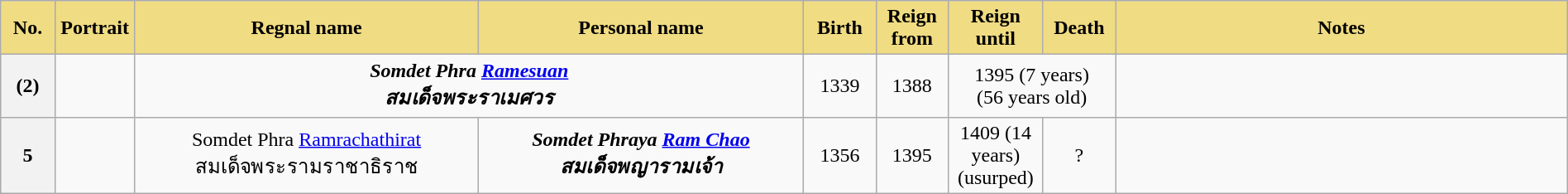<table class="wikitable" style="text-align:center; width:100%;">
<tr>
<th style="background-color:#F0DC82" width=3%>No.</th>
<th style="background-color:#F0DC82" width=1%>Portrait</th>
<th style="background-color:#F0DC82" width=19%>Regnal name</th>
<th style="background-color:#F0DC82" width=18%>Personal name</th>
<th style="background-color:#F0DC82" width=4%>Birth</th>
<th style="background-color:#F0DC82" width=4%>Reign from</th>
<th style="background-color:#F0DC82" width=4%>Reign until</th>
<th style="background-color:#F0DC82" width=4%>Death</th>
<th style="background-color:#F0DC82" width=25%>Notes</th>
</tr>
<tr>
<th align="center">(2)</th>
<td></td>
<td colspan="2"><strong><em>Somdet Phra<em> <a href='#'>Ramesuan</a><strong><br>สมเด็จพระราเมศวร</td>
<td>1339</td>
<td>1388</td>
<td colspan="2">1395 (7 years)<br>(56 years old)</td>
<td></td>
</tr>
<tr>
<th align="center">5</th>
<td></td>
<td></em></strong>Somdet Phra</em> <a href='#'>Ramrachathirat</a></strong><br>สมเด็จพระรามราชาธิราช</td>
<td><strong><em>Somdet Phraya<em> <a href='#'>Ram Chao</a><strong><br>สมเด็จพญารามเจ้า</td>
<td>1356</td>
<td>1395</td>
<td>1409 (14 years)<br></em>(usurped)<em></td>
<td>?</td>
<td></td>
</tr>
</table>
